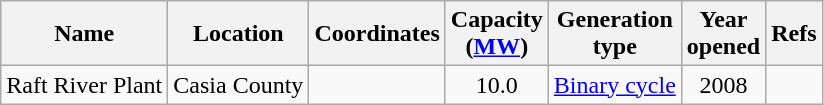<table class="wikitable sortable">
<tr>
<th>Name</th>
<th>Location</th>
<th>Coordinates</th>
<th>Capacity<br>(<a href='#'>MW</a>)</th>
<th>Generation<br>type</th>
<th>Year<br>opened</th>
<th>Refs</th>
</tr>
<tr>
<td>Raft River Plant</td>
<td>Casia County</td>
<td></td>
<td align="center">10.0</td>
<td><a href='#'>Binary cycle</a></td>
<td align="center">2008</td>
<td></td>
</tr>
</table>
